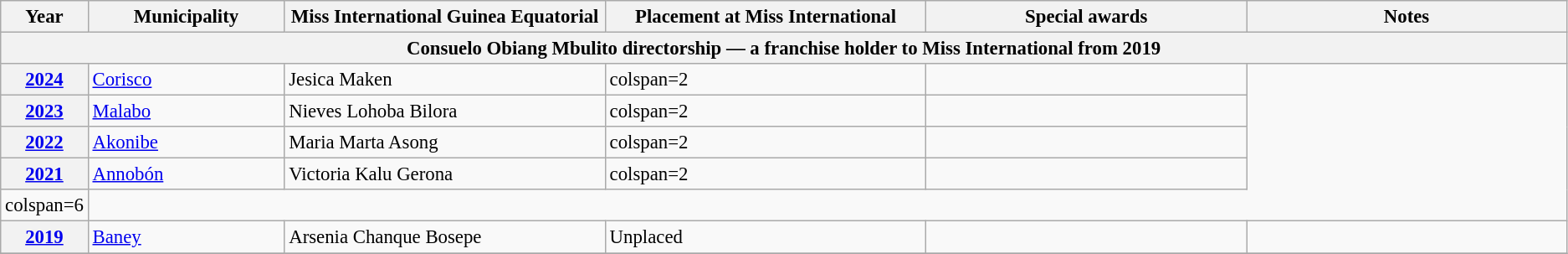<table class="wikitable " style="font-size: 95%;">
<tr>
<th width="60">Year</th>
<th width="150">Municipality</th>
<th width="250">Miss International Guinea Equatorial</th>
<th width="250">Placement at Miss International</th>
<th width="250">Special awards</th>
<th width="250">Notes</th>
</tr>
<tr>
<th colspan="6">Consuelo Obiang Mbulito directorship — a franchise holder to Miss International from 2019</th>
</tr>
<tr>
<th><a href='#'>2024</a></th>
<td><a href='#'>Corisco</a></td>
<td>Jesica Maken</td>
<td>colspan=2 </td>
<td></td>
</tr>
<tr>
<th><a href='#'>2023</a></th>
<td><a href='#'>Malabo</a></td>
<td>Nieves Lohoba Bilora</td>
<td>colspan=2 </td>
<td></td>
</tr>
<tr>
<th><a href='#'>2022</a></th>
<td><a href='#'>Akonibe</a></td>
<td>Maria Marta Asong</td>
<td>colspan=2 </td>
<td></td>
</tr>
<tr>
<th><a href='#'>2021</a></th>
<td><a href='#'>Annobón</a></td>
<td>Victoria Kalu Gerona</td>
<td>colspan=2 </td>
<td></td>
</tr>
<tr>
<td>colspan=6 </td>
</tr>
<tr>
<th><a href='#'>2019</a></th>
<td><a href='#'>Baney</a></td>
<td>Arsenia Chanque Bosepe</td>
<td>Unplaced</td>
<td></td>
<td></td>
</tr>
<tr>
</tr>
</table>
